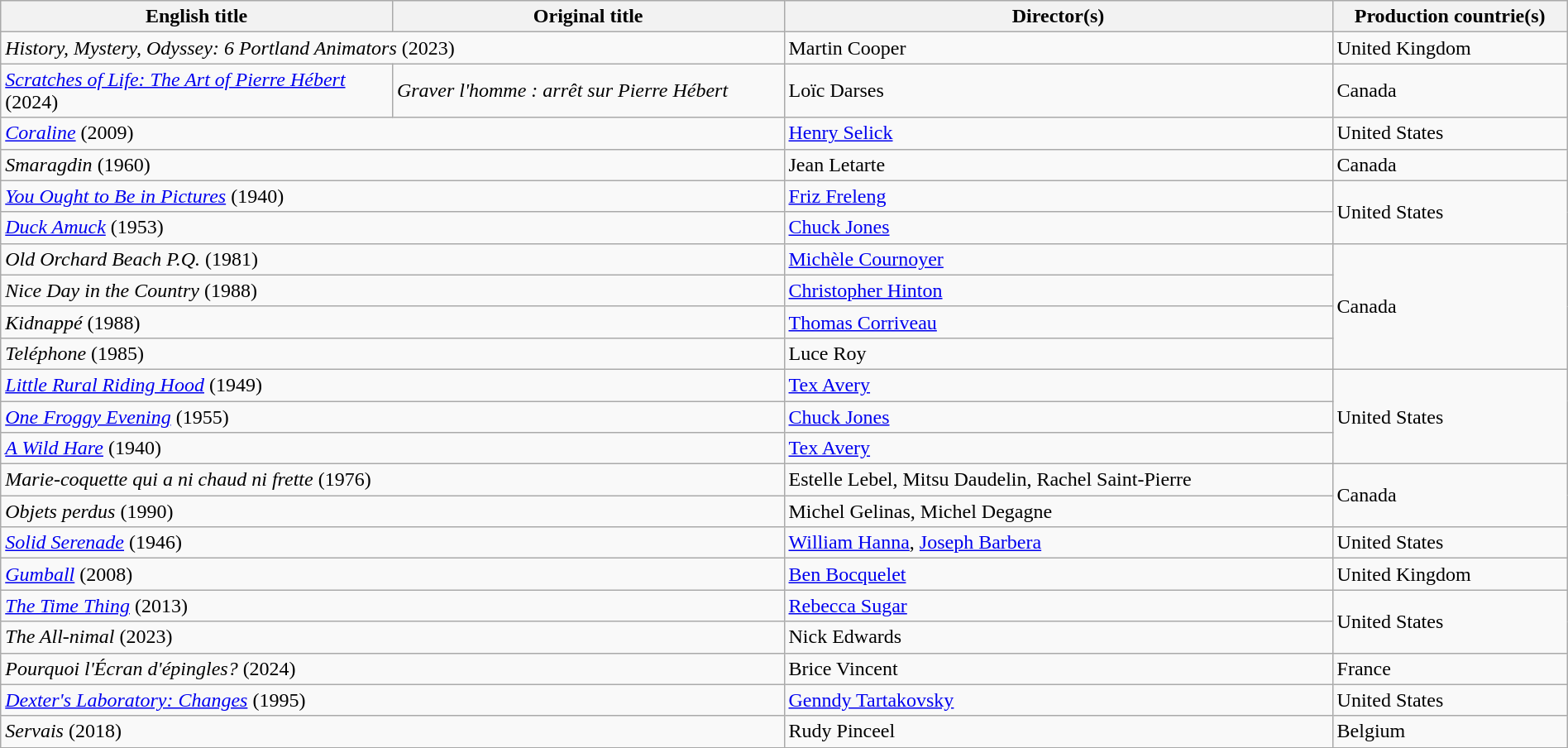<table class="sortable wikitable" style="width:100%; margin-bottom:4px" cellpadding="5">
<tr>
<th scope="col" width="25%">English title</th>
<th scope="col" width="25%">Original title</th>
<th scope="col" width="35%">Director(s)</th>
<th scope="col" width="15%">Production countrie(s)</th>
</tr>
<tr>
<td colspan="2"><em>History, Mystery, Odyssey: 6 Portland Animators</em> (2023)</td>
<td>Martin Cooper</td>
<td>United Kingdom</td>
</tr>
<tr>
<td><em><a href='#'>Scratches of Life: The Art of Pierre Hébert</a></em> (2024)</td>
<td><em>Graver l'homme : arrêt sur Pierre Hébert</em></td>
<td>Loïc Darses</td>
<td>Canada</td>
</tr>
<tr>
<td colspan="2"><em><a href='#'>Coraline</a></em> (2009)</td>
<td><a href='#'>Henry Selick</a></td>
<td>United States</td>
</tr>
<tr>
<td colspan="2"><em>Smaragdin</em> (1960)</td>
<td>Jean Letarte</td>
<td>Canada</td>
</tr>
<tr>
<td colspan="2"><em><a href='#'>You Ought to Be in Pictures</a></em> (1940)</td>
<td><a href='#'>Friz Freleng</a></td>
<td rowspan="2">United States</td>
</tr>
<tr>
<td colspan="2"><em><a href='#'>Duck Amuck</a></em> (1953)</td>
<td><a href='#'>Chuck Jones</a></td>
</tr>
<tr>
<td colspan="2"><em>Old Orchard Beach P.Q.</em> (1981)</td>
<td><a href='#'>Michèle Cournoyer</a></td>
<td rowspan="4">Canada</td>
</tr>
<tr>
<td colspan="2"><em>Nice Day in the Country</em> (1988)</td>
<td><a href='#'>Christopher Hinton</a></td>
</tr>
<tr>
<td colspan="2"><em>Kidnappé</em> (1988)</td>
<td><a href='#'>Thomas Corriveau</a></td>
</tr>
<tr>
<td colspan="2"><em>Teléphone</em> (1985)</td>
<td>Luce Roy</td>
</tr>
<tr>
<td colspan="2"><em><a href='#'>Little Rural Riding Hood</a></em> (1949)</td>
<td><a href='#'>Tex Avery</a></td>
<td rowspan="3">United States</td>
</tr>
<tr>
<td colspan="2"><em><a href='#'>One Froggy Evening</a></em> (1955)</td>
<td><a href='#'>Chuck Jones</a></td>
</tr>
<tr>
<td colspan="2"><em><a href='#'>A Wild Hare</a></em> (1940)</td>
<td><a href='#'>Tex Avery</a></td>
</tr>
<tr>
<td colspan="2"><em>Marie-coquette qui a ni chaud ni frette</em> (1976)</td>
<td>Estelle Lebel, Mitsu Daudelin, Rachel Saint-Pierre</td>
<td rowspan="2">Canada</td>
</tr>
<tr>
<td colspan="2"><em>Objets perdus</em> (1990)</td>
<td>Michel Gelinas, Michel Degagne</td>
</tr>
<tr>
<td colspan="2"><em><a href='#'>Solid Serenade</a></em> (1946)</td>
<td><a href='#'>William Hanna</a>, <a href='#'>Joseph Barbera</a></td>
<td>United States</td>
</tr>
<tr>
<td colspan="2"><em><a href='#'>Gumball</a></em> (2008)</td>
<td><a href='#'>Ben Bocquelet</a></td>
<td>United Kingdom</td>
</tr>
<tr>
<td colspan="2"><em><a href='#'>The Time Thing</a></em> (2013)</td>
<td><a href='#'>Rebecca Sugar</a></td>
<td rowspan="2">United States</td>
</tr>
<tr>
<td colspan="2"><em>The All-nimal</em> (2023)</td>
<td>Nick Edwards</td>
</tr>
<tr>
<td colspan="2"><em>Pourquoi l'Écran d'épingles?</em> (2024)</td>
<td>Brice Vincent</td>
<td>France</td>
</tr>
<tr>
<td colspan="2"><em><a href='#'>Dexter's Laboratory: Changes</a></em> (1995)</td>
<td><a href='#'>Genndy Tartakovsky</a></td>
<td>United States</td>
</tr>
<tr>
<td colspan="2"><em>Servais</em> (2018)</td>
<td>Rudy Pinceel</td>
<td>Belgium</td>
</tr>
<tr>
</tr>
</table>
